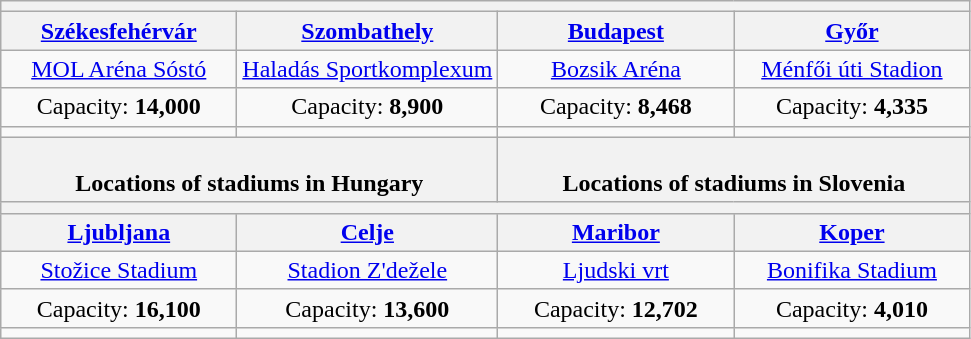<table class="wikitable" style="text-align:center;">
<tr>
<th colspan="4"></th>
</tr>
<tr>
<th><a href='#'>Székesfehérvár</a></th>
<th><a href='#'>Szombathely</a></th>
<th><a href='#'>Budapest</a></th>
<th><a href='#'>Győr</a></th>
</tr>
<tr>
<td width="150px"><a href='#'>MOL Aréna Sóstó</a><br></td>
<td><a href='#'>Haladás Sportkomplexum</a><br></td>
<td width="150px"><a href='#'>Bozsik Aréna</a></td>
<td width="150px"><a href='#'>Ménfői úti Stadion</a><br></td>
</tr>
<tr>
<td>Capacity: <strong>14,000</strong></td>
<td>Capacity: <strong>8,900</strong></td>
<td>Capacity: <strong>8,468</strong></td>
<td>Capacity: <strong>4,335</strong></td>
</tr>
<tr>
<td></td>
<td></td>
<td></td>
<td></td>
</tr>
<tr>
<th colspan="2"><br>Locations of stadiums in Hungary</th>
<th colspan="2"><br>Locations of stadiums in Slovenia</th>
</tr>
<tr>
<th colspan="4"></th>
</tr>
<tr>
<th><a href='#'>Ljubljana</a></th>
<th><a href='#'>Celje</a></th>
<th><a href='#'>Maribor</a></th>
<th><a href='#'>Koper</a></th>
</tr>
<tr>
<td><a href='#'>Stožice Stadium</a></td>
<td><a href='#'>Stadion Z'dežele</a><br></td>
<td><a href='#'>Ljudski vrt</a></td>
<td><a href='#'>Bonifika Stadium</a></td>
</tr>
<tr>
<td>Capacity: <strong>16,100</strong></td>
<td>Capacity: <strong>13,600</strong></td>
<td>Capacity: <strong>12,702</strong></td>
<td>Capacity: <strong>4,010</strong></td>
</tr>
<tr>
<td></td>
<td></td>
<td></td>
<td></td>
</tr>
</table>
